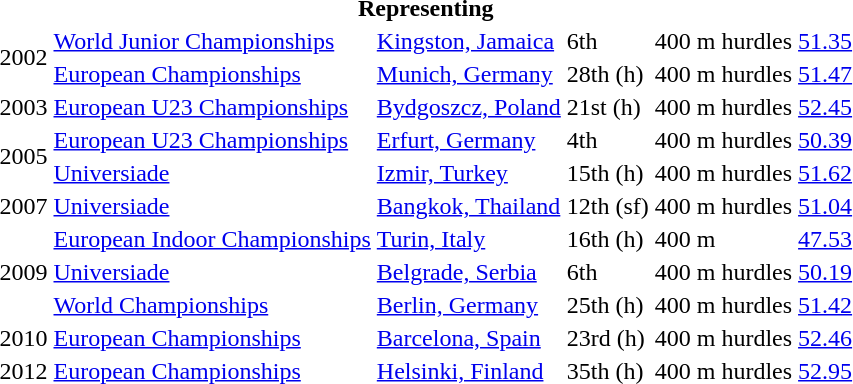<table>
<tr>
<th colspan="6">Representing </th>
</tr>
<tr>
<td rowspan=2>2002</td>
<td><a href='#'>World Junior Championships</a></td>
<td><a href='#'>Kingston, Jamaica</a></td>
<td>6th</td>
<td>400 m hurdles</td>
<td><a href='#'>51.35</a></td>
</tr>
<tr>
<td><a href='#'>European Championships</a></td>
<td><a href='#'>Munich, Germany</a></td>
<td>28th (h)</td>
<td>400 m hurdles</td>
<td><a href='#'>51.47</a></td>
</tr>
<tr>
<td>2003</td>
<td><a href='#'>European U23 Championships</a></td>
<td><a href='#'>Bydgoszcz, Poland</a></td>
<td>21st (h)</td>
<td>400 m hurdles</td>
<td><a href='#'>52.45</a></td>
</tr>
<tr>
<td rowspan=2>2005</td>
<td><a href='#'>European U23 Championships</a></td>
<td><a href='#'>Erfurt, Germany</a></td>
<td>4th</td>
<td>400 m hurdles</td>
<td><a href='#'>50.39</a></td>
</tr>
<tr>
<td><a href='#'>Universiade</a></td>
<td><a href='#'>Izmir, Turkey</a></td>
<td>15th (h)</td>
<td>400 m hurdles</td>
<td><a href='#'>51.62</a></td>
</tr>
<tr>
<td>2007</td>
<td><a href='#'>Universiade</a></td>
<td><a href='#'>Bangkok, Thailand</a></td>
<td>12th (sf)</td>
<td>400 m hurdles</td>
<td><a href='#'>51.04</a></td>
</tr>
<tr>
<td rowspan=3>2009</td>
<td><a href='#'>European Indoor Championships</a></td>
<td><a href='#'>Turin, Italy</a></td>
<td>16th (h)</td>
<td>400 m</td>
<td><a href='#'>47.53</a></td>
</tr>
<tr>
<td><a href='#'>Universiade</a></td>
<td><a href='#'>Belgrade, Serbia</a></td>
<td>6th</td>
<td>400 m hurdles</td>
<td><a href='#'>50.19</a></td>
</tr>
<tr>
<td><a href='#'>World Championships</a></td>
<td><a href='#'>Berlin, Germany</a></td>
<td>25th (h)</td>
<td>400 m hurdles</td>
<td><a href='#'>51.42</a></td>
</tr>
<tr>
<td>2010</td>
<td><a href='#'>European Championships</a></td>
<td><a href='#'>Barcelona, Spain</a></td>
<td>23rd (h)</td>
<td>400 m hurdles</td>
<td><a href='#'>52.46</a></td>
</tr>
<tr>
<td>2012</td>
<td><a href='#'>European Championships</a></td>
<td><a href='#'>Helsinki, Finland</a></td>
<td>35th (h)</td>
<td>400 m hurdles</td>
<td><a href='#'>52.95</a></td>
</tr>
</table>
